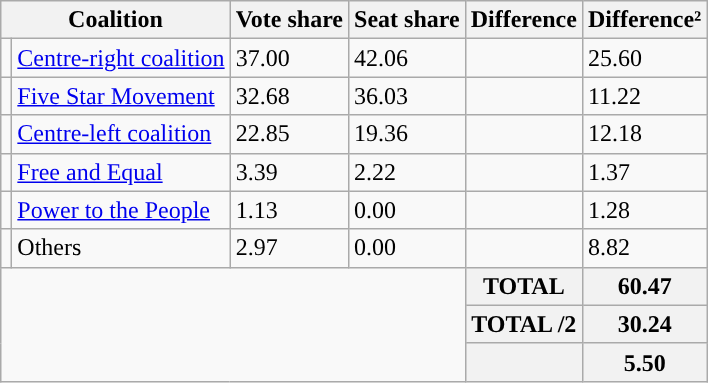<table class="wikitable">
<tr>
<th colspan="2">Coalition</th>
<th>Vote share</th>
<th>Seat share</th>
<th>Difference</th>
<th>Difference²</th>
</tr>
<tr>
<td></td>
<td><a href='#'>Centre-right coalition</a></td>
<td>37.00</td>
<td>42.06</td>
<td></td>
<td>25.60</td>
</tr>
<tr>
<td></td>
<td><a href='#'>Five Star Movement</a></td>
<td>32.68</td>
<td>36.03</td>
<td></td>
<td>11.22</td>
</tr>
<tr>
<td></td>
<td><a href='#'>Centre-left coalition</a></td>
<td>22.85</td>
<td>19.36</td>
<td></td>
<td>12.18</td>
</tr>
<tr>
<td></td>
<td><a href='#'>Free and Equal</a></td>
<td>3.39</td>
<td>2.22</td>
<td></td>
<td>1.37</td>
</tr>
<tr>
<td></td>
<td><a href='#'>Power to the People</a></td>
<td>1.13</td>
<td>0.00</td>
<td></td>
<td>1.28</td>
</tr>
<tr>
<td></td>
<td>Others</td>
<td>2.97</td>
<td>0.00</td>
<td></td>
<td>8.82</td>
</tr>
<tr>
<td colspan="4" rowspan="3"></td>
<th>TOTAL</th>
<th>60.47</th>
</tr>
<tr>
<th>TOTAL /2</th>
<th>30.24</th>
</tr>
<tr>
<th></th>
<th>5.50</th>
</tr>
</table>
